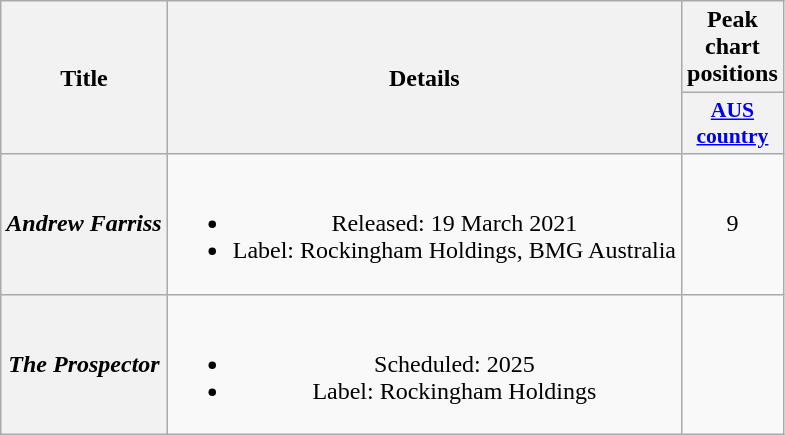<table class="wikitable plainrowheaders" style="text-align:center;">
<tr>
<th scope="col" rowspan="2">Title</th>
<th scope="col" rowspan="2">Details</th>
<th scope="col" colspan="1">Peak chart positions</th>
</tr>
<tr>
<th scope="col" style="width:3em;font-size:90%;"><a href='#'>AUS<br>country</a><br></th>
</tr>
<tr>
<th scope="row"><em>Andrew Farriss</em></th>
<td><br><ul><li>Released: 19 March 2021</li><li>Label: Rockingham Holdings, BMG Australia</li></ul></td>
<td>9</td>
</tr>
<tr>
<th scope="row"><em>The Prospector</em></th>
<td><br><ul><li>Scheduled: 2025</li><li>Label:  Rockingham Holdings</li></ul></td>
<td></td>
</tr>
</table>
